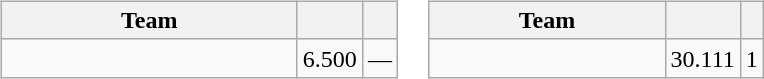<table>
<tr valign=top>
<td><br><table class="wikitable">
<tr>
<th width=190>Team</th>
<th></th>
<th></th>
</tr>
<tr>
<td><strong></strong></td>
<td align=right>6.500</td>
<td align=center>—</td>
</tr>
</table>
</td>
<td><br><table class="wikitable">
<tr>
<th width=150>Team</th>
<th></th>
<th></th>
</tr>
<tr>
<td></td>
<td align=right>30.111</td>
<td align=center>1</td>
</tr>
</table>
</td>
</tr>
</table>
